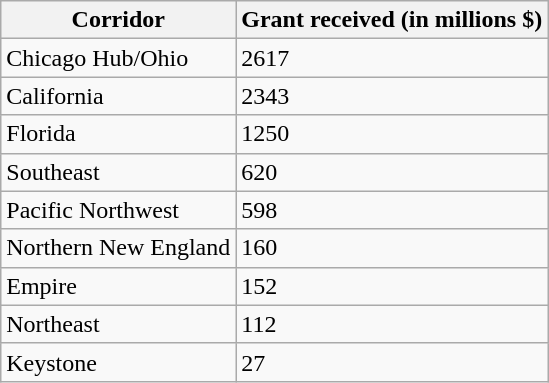<table class="wikitable">
<tr>
<th>Corridor</th>
<th>Grant received (in millions $)</th>
</tr>
<tr>
<td>Chicago Hub/Ohio</td>
<td>2617</td>
</tr>
<tr>
<td>California</td>
<td>2343</td>
</tr>
<tr>
<td>Florida</td>
<td>1250</td>
</tr>
<tr>
<td>Southeast</td>
<td>620</td>
</tr>
<tr>
<td>Pacific Northwest</td>
<td>598</td>
</tr>
<tr>
<td>Northern New England</td>
<td>160</td>
</tr>
<tr>
<td>Empire</td>
<td>152</td>
</tr>
<tr>
<td>Northeast</td>
<td>112</td>
</tr>
<tr>
<td>Keystone</td>
<td>27</td>
</tr>
</table>
